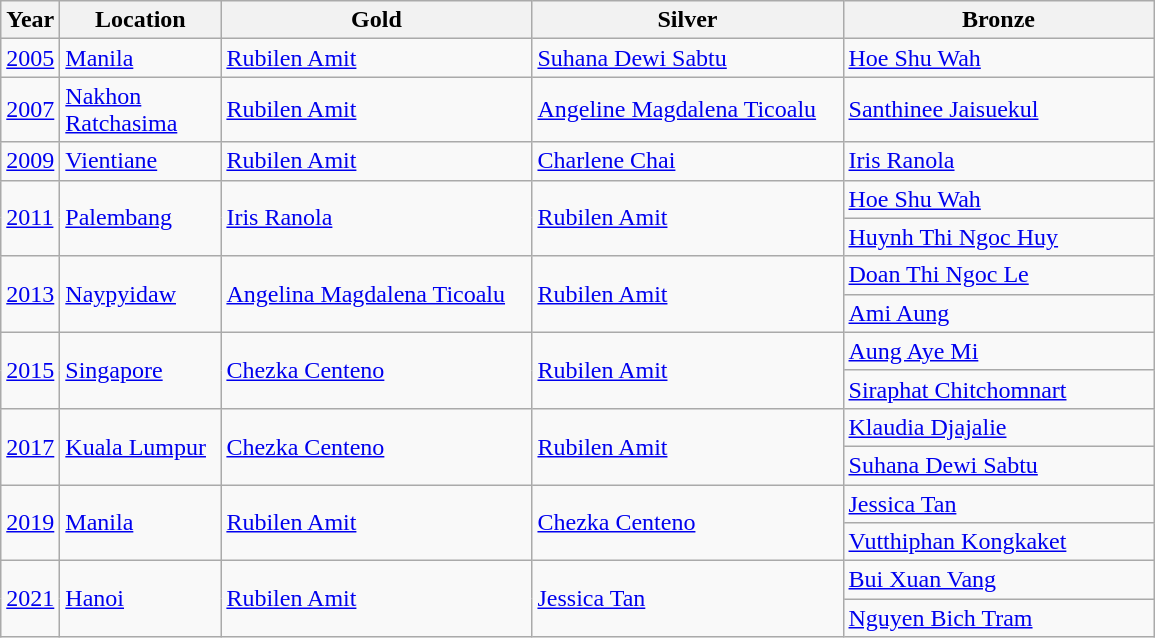<table class="wikitable">
<tr>
<th>Year</th>
<th width="100">Location</th>
<th width="200">Gold</th>
<th width="200">Silver</th>
<th width="200">Bronze</th>
</tr>
<tr>
<td><a href='#'>2005</a></td>
<td> <a href='#'>Manila</a></td>
<td> <a href='#'>Rubilen Amit</a></td>
<td> <a href='#'>Suhana Dewi Sabtu</a></td>
<td> <a href='#'>Hoe Shu Wah</a></td>
</tr>
<tr>
<td><a href='#'>2007</a></td>
<td> <a href='#'>Nakhon Ratchasima</a></td>
<td> <a href='#'>Rubilen Amit</a></td>
<td> <a href='#'>Angeline Magdalena Ticoalu</a></td>
<td> <a href='#'>Santhinee Jaisuekul</a></td>
</tr>
<tr>
<td><a href='#'>2009</a></td>
<td> <a href='#'>Vientiane</a></td>
<td> <a href='#'>Rubilen Amit</a></td>
<td> <a href='#'>Charlene Chai</a></td>
<td> <a href='#'>Iris Ranola</a></td>
</tr>
<tr>
<td rowspan=2><a href='#'>2011</a></td>
<td rowspan=2> <a href='#'>Palembang</a></td>
<td rowspan=2> <a href='#'>Iris Ranola</a></td>
<td rowspan=2> <a href='#'>Rubilen Amit</a></td>
<td> <a href='#'>Hoe Shu Wah</a></td>
</tr>
<tr>
<td> <a href='#'>Huynh Thi Ngoc Huy</a></td>
</tr>
<tr>
<td rowspan=2><a href='#'>2013</a></td>
<td rowspan=2> <a href='#'>Naypyidaw</a></td>
<td rowspan=2> <a href='#'>Angelina Magdalena Ticoalu</a></td>
<td rowspan=2> <a href='#'>Rubilen Amit</a></td>
<td> <a href='#'>Doan Thi Ngoc Le</a></td>
</tr>
<tr>
<td> <a href='#'>Ami Aung</a></td>
</tr>
<tr>
<td rowspan=2><a href='#'>2015</a></td>
<td rowspan=2> <a href='#'>Singapore</a></td>
<td rowspan=2> <a href='#'>Chezka Centeno</a></td>
<td rowspan=2> <a href='#'>Rubilen Amit</a></td>
<td> <a href='#'>Aung Aye Mi</a></td>
</tr>
<tr>
<td> <a href='#'>Siraphat Chitchomnart</a></td>
</tr>
<tr>
<td rowspan=2><a href='#'>2017</a></td>
<td rowspan=2> <a href='#'>Kuala Lumpur</a></td>
<td rowspan=2> <a href='#'>Chezka Centeno</a></td>
<td rowspan=2> <a href='#'>Rubilen Amit</a></td>
<td> <a href='#'>Klaudia Djajalie</a></td>
</tr>
<tr>
<td> <a href='#'>Suhana Dewi Sabtu</a></td>
</tr>
<tr>
<td rowspan=2><a href='#'>2019</a></td>
<td rowspan=2> <a href='#'>Manila</a></td>
<td rowspan=2> <a href='#'>Rubilen Amit</a></td>
<td rowspan=2> <a href='#'>Chezka Centeno</a></td>
<td> <a href='#'>Jessica Tan</a></td>
</tr>
<tr>
<td> <a href='#'>Vutthiphan Kongkaket</a></td>
</tr>
<tr>
<td rowspan=2><a href='#'>2021</a></td>
<td rowspan=2> <a href='#'>Hanoi</a></td>
<td rowspan=2> <a href='#'>Rubilen Amit</a></td>
<td rowspan=2> <a href='#'>Jessica Tan</a></td>
<td> <a href='#'>Bui Xuan Vang</a></td>
</tr>
<tr>
<td> <a href='#'>Nguyen Bich Tram</a></td>
</tr>
</table>
